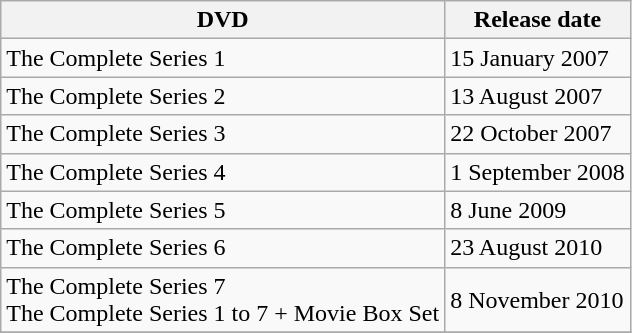<table class="wikitable">
<tr>
<th>DVD</th>
<th>Release date</th>
</tr>
<tr>
<td>The Complete Series 1</td>
<td>15 January 2007</td>
</tr>
<tr>
<td>The Complete Series 2</td>
<td>13 August 2007</td>
</tr>
<tr>
<td>The Complete Series 3</td>
<td>22 October 2007</td>
</tr>
<tr>
<td>The Complete Series 4</td>
<td>1 September 2008</td>
</tr>
<tr>
<td>The Complete Series 5</td>
<td>8 June 2009</td>
</tr>
<tr>
<td>The Complete Series 6</td>
<td>23 August 2010</td>
</tr>
<tr>
<td>The Complete Series 7<br>The Complete Series 1 to 7 + Movie Box Set</td>
<td>8 November 2010</td>
</tr>
<tr>
</tr>
</table>
